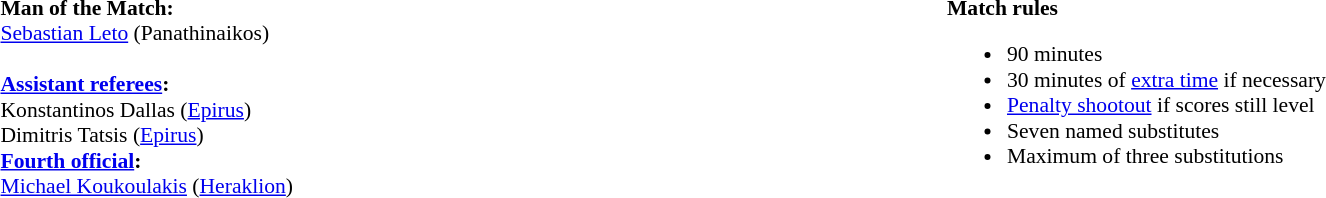<table width=100% style="font-size: 90%">
<tr>
<td width=50% valign=top><br><strong>Man of the Match:</strong>
<br> <a href='#'>Sebastian Leto</a> (Panathinaikos)<br><br><strong><a href='#'>Assistant referees</a>:</strong>
<br>Konstantinos Dallas (<a href='#'>Epirus</a>)
<br>Dimitris Tatsis (<a href='#'>Epirus</a>)
<br><strong><a href='#'>Fourth official</a>:</strong>
<br><a href='#'>Michael Koukoulakis</a> (<a href='#'>Heraklion</a>)</td>
<td width=50% valign=top><br><strong>Match rules</strong><ul><li>90 minutes</li><li>30 minutes of <a href='#'>extra time</a> if necessary</li><li><a href='#'>Penalty shootout</a> if scores still level</li><li>Seven named substitutes</li><li>Maximum of three substitutions</li></ul></td>
</tr>
</table>
